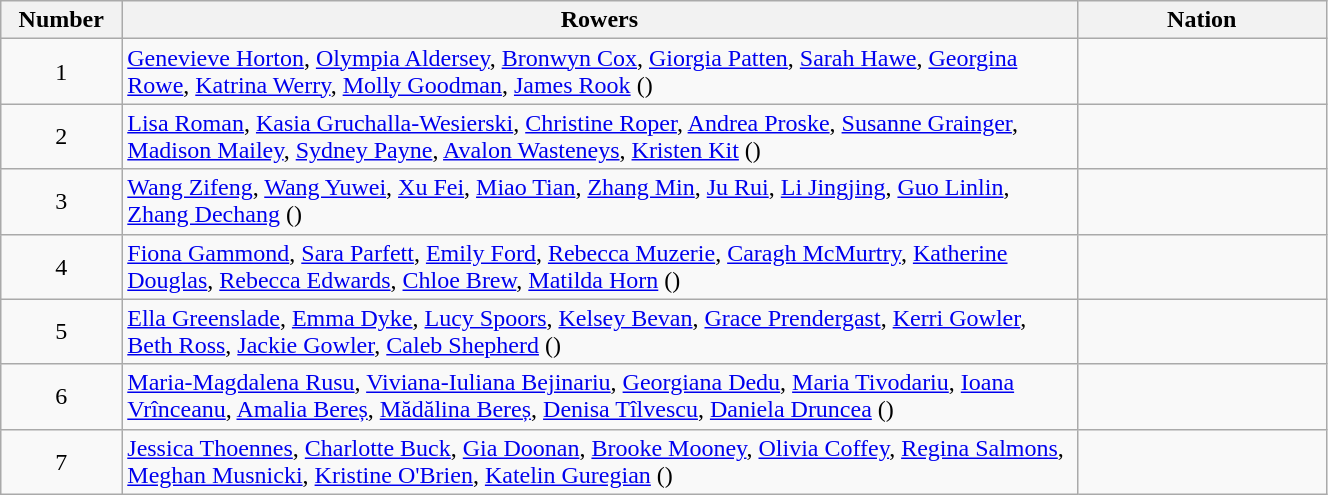<table class="wikitable sortable" style="text-align:center; width: 70%;">
<tr>
<th width=50>Number</th>
<th width=500>Rowers</th>
<th width=125>Nation</th>
</tr>
<tr>
<td align=center>1</td>
<td align=left><a href='#'>Genevieve Horton</a>, <a href='#'>Olympia Aldersey</a>, <a href='#'>Bronwyn Cox</a>, <a href='#'>Giorgia Patten</a>, <a href='#'>Sarah Hawe</a>, <a href='#'>Georgina Rowe</a>, <a href='#'>Katrina Werry</a>, <a href='#'>Molly Goodman</a>, <a href='#'>James Rook</a> ()</td>
<td align=left></td>
</tr>
<tr>
<td align=center>2</td>
<td align=left><a href='#'>Lisa Roman</a>, <a href='#'>Kasia Gruchalla-Wesierski</a>, <a href='#'>Christine Roper</a>, <a href='#'>Andrea Proske</a>, <a href='#'>Susanne Grainger</a>, <a href='#'>Madison Mailey</a>, <a href='#'>Sydney Payne</a>, <a href='#'>Avalon Wasteneys</a>, <a href='#'>Kristen Kit</a> ()</td>
<td align=left></td>
</tr>
<tr>
<td align=center>3</td>
<td align=left><a href='#'>Wang Zifeng</a>, <a href='#'>Wang Yuwei</a>, <a href='#'>Xu Fei</a>, <a href='#'>Miao Tian</a>, <a href='#'>Zhang Min</a>, <a href='#'>Ju Rui</a>, <a href='#'>Li Jingjing</a>, <a href='#'>Guo Linlin</a>, <a href='#'>Zhang Dechang</a> ()</td>
<td align=left></td>
</tr>
<tr>
<td align=center>4</td>
<td align=left><a href='#'>Fiona Gammond</a>, <a href='#'>Sara Parfett</a>, <a href='#'>Emily Ford</a>, <a href='#'>Rebecca Muzerie</a>, <a href='#'>Caragh McMurtry</a>, <a href='#'>Katherine Douglas</a>, <a href='#'>Rebecca Edwards</a>, <a href='#'>Chloe Brew</a>, <a href='#'>Matilda Horn</a> ()</td>
<td align=left></td>
</tr>
<tr>
<td align=center>5</td>
<td align=left><a href='#'>Ella Greenslade</a>, <a href='#'>Emma Dyke</a>, <a href='#'>Lucy Spoors</a>, <a href='#'>Kelsey Bevan</a>, <a href='#'>Grace Prendergast</a>, <a href='#'>Kerri Gowler</a>, <a href='#'>Beth Ross</a>, <a href='#'>Jackie Gowler</a>, <a href='#'>Caleb Shepherd</a> ()</td>
<td align=left></td>
</tr>
<tr>
<td align=center>6</td>
<td align=left><a href='#'>Maria-Magdalena Rusu</a>, <a href='#'>Viviana-Iuliana Bejinariu</a>, <a href='#'>Georgiana Dedu</a>, <a href='#'>Maria Tivodariu</a>, <a href='#'>Ioana Vrînceanu</a>, <a href='#'>Amalia Bereș</a>, <a href='#'>Mădălina Bereș</a>, <a href='#'>Denisa Tîlvescu</a>, <a href='#'>Daniela Druncea</a> ()</td>
<td align=left></td>
</tr>
<tr>
<td align=center>7</td>
<td align=left><a href='#'>Jessica Thoennes</a>, <a href='#'>Charlotte Buck</a>, <a href='#'>Gia Doonan</a>, <a href='#'>Brooke Mooney</a>, <a href='#'>Olivia Coffey</a>, <a href='#'>Regina Salmons</a>, <a href='#'>Meghan Musnicki</a>, <a href='#'>Kristine O'Brien</a>, <a href='#'>Katelin Guregian</a> ()</td>
<td align=left></td>
</tr>
</table>
